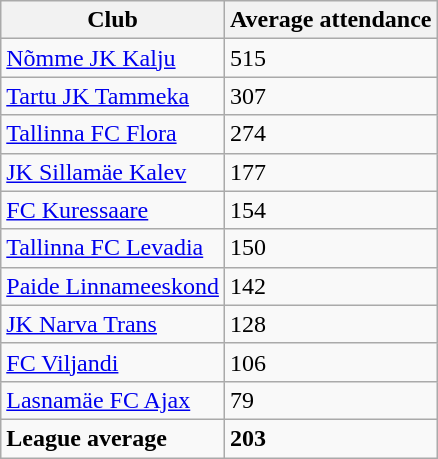<table class="wikitable sortable">
<tr>
<th>Club</th>
<th>Average attendance</th>
</tr>
<tr>
<td><a href='#'>Nõmme JK Kalju</a></td>
<td>515</td>
</tr>
<tr>
<td><a href='#'>Tartu JK Tammeka</a></td>
<td>307</td>
</tr>
<tr>
<td><a href='#'>Tallinna FC Flora</a></td>
<td>274</td>
</tr>
<tr>
<td><a href='#'>JK Sillamäe Kalev</a></td>
<td>177</td>
</tr>
<tr>
<td><a href='#'>FC Kuressaare</a></td>
<td>154</td>
</tr>
<tr>
<td><a href='#'>Tallinna FC Levadia</a></td>
<td>150</td>
</tr>
<tr>
<td><a href='#'>Paide Linnameeskond</a></td>
<td>142</td>
</tr>
<tr>
<td><a href='#'>JK Narva Trans</a></td>
<td>128</td>
</tr>
<tr>
<td><a href='#'>FC Viljandi</a></td>
<td>106</td>
</tr>
<tr>
<td><a href='#'>Lasnamäe FC Ajax</a></td>
<td>79</td>
</tr>
<tr>
<td><strong>League average</strong></td>
<td><strong>203</strong></td>
</tr>
</table>
